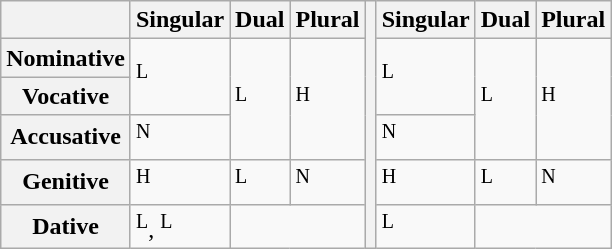<table class="wikitable">
<tr>
<th></th>
<th>Singular</th>
<th>Dual</th>
<th>Plural</th>
<th rowspan="6"></th>
<th>Singular</th>
<th>Dual</th>
<th>Plural</th>
</tr>
<tr>
<th>Nominative</th>
<td rowspan="2"><sup>L</sup></td>
<td rowspan="3"><sup>L</sup></td>
<td rowspan="3"><sup>H</sup></td>
<td rowspan="2"><sup>L</sup></td>
<td rowspan="3"><sup>L</sup></td>
<td rowspan="3"><sup>H</sup></td>
</tr>
<tr>
<th>Vocative</th>
</tr>
<tr>
<th>Accusative</th>
<td><sup>N</sup></td>
<td><sup>N</sup></td>
</tr>
<tr>
<th>Genitive</th>
<td><sup>H</sup></td>
<td><sup>L</sup></td>
<td><sup>N</sup></td>
<td><sup>H</sup></td>
<td><sup>L</sup></td>
<td><sup>N</sup></td>
</tr>
<tr>
<th>Dative</th>
<td><sup>L</sup>, <sup>L</sup></td>
<td colspan="2"></td>
<td><sup>L</sup></td>
<td colspan="2"></td>
</tr>
</table>
